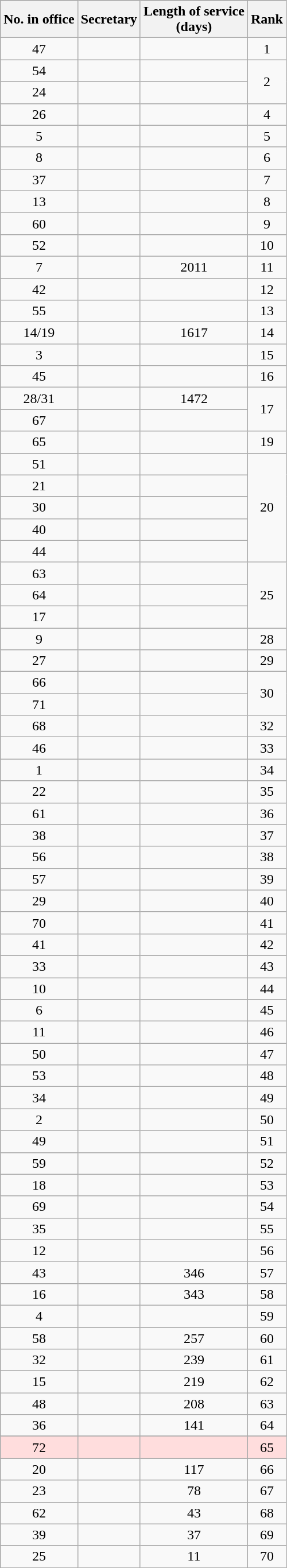<table class="sortable wikitable">
<tr align="center" bgcolor="#cccccc">
<th>No. in office</th>
<th>Secretary</th>
<th>Length of service<br>(days)</th>
<th>Rank</th>
</tr>
<tr align=center>
<td>47</td>
<td align=left></td>
<td></td>
<td>1</td>
</tr>
<tr align=center>
<td>54</td>
<td align=left></td>
<td></td>
<td rowspan=2>2</td>
</tr>
<tr align=center>
<td>24</td>
<td align=left></td>
<td></td>
</tr>
<tr align=center>
<td>26</td>
<td align=left></td>
<td></td>
<td>4</td>
</tr>
<tr align=center>
<td>5</td>
<td align=left></td>
<td></td>
<td>5</td>
</tr>
<tr align=center>
<td>8</td>
<td align=left></td>
<td></td>
<td>6</td>
</tr>
<tr align=center>
<td>37</td>
<td align=left></td>
<td></td>
<td>7</td>
</tr>
<tr align=center>
<td>13</td>
<td align=left></td>
<td></td>
<td>8</td>
</tr>
<tr align=center>
<td>60</td>
<td align=left></td>
<td></td>
<td>9</td>
</tr>
<tr align=center>
<td>52</td>
<td align=left></td>
<td></td>
<td>10</td>
</tr>
<tr align=center>
<td>7</td>
<td align=left></td>
<td>2011</td>
<td>11</td>
</tr>
<tr align=center>
<td>42</td>
<td align=left></td>
<td></td>
<td>12</td>
</tr>
<tr align=center>
<td>55</td>
<td align=left></td>
<td></td>
<td>13</td>
</tr>
<tr align=center>
<td>14/19</td>
<td align=left></td>
<td>1617</td>
<td>14</td>
</tr>
<tr align=center>
<td>3</td>
<td align=left></td>
<td></td>
<td>15</td>
</tr>
<tr align=center>
<td>45</td>
<td align=left></td>
<td></td>
<td>16</td>
</tr>
<tr align=center>
<td>28/31</td>
<td align=left></td>
<td>1472</td>
<td rowspan=2>17</td>
</tr>
<tr align=center>
<td>67</td>
<td align=left></td>
<td></td>
</tr>
<tr align=center>
<td>65</td>
<td align=left></td>
<td></td>
<td>19</td>
</tr>
<tr align=center>
<td>51</td>
<td align=left></td>
<td></td>
<td rowspan=5>20</td>
</tr>
<tr align=center>
<td>21</td>
<td align=left></td>
<td></td>
</tr>
<tr align=center>
<td>30</td>
<td align=left></td>
<td></td>
</tr>
<tr align=center>
<td>40</td>
<td align=left></td>
<td></td>
</tr>
<tr align=center>
<td>44</td>
<td align=left></td>
<td></td>
</tr>
<tr align=center>
<td>63</td>
<td align=left></td>
<td></td>
<td rowspan=3>25</td>
</tr>
<tr align=center>
<td>64</td>
<td align=left></td>
<td></td>
</tr>
<tr align=center>
<td>17</td>
<td align=left></td>
<td></td>
</tr>
<tr align=center>
<td>9</td>
<td align=left></td>
<td></td>
<td>28</td>
</tr>
<tr align=center>
<td>27</td>
<td align=left></td>
<td></td>
<td>29</td>
</tr>
<tr align=center>
<td>66</td>
<td align=left></td>
<td></td>
<td rowspan=2>30</td>
</tr>
<tr align=center>
<td>71</td>
<td align=left></td>
<td></td>
</tr>
<tr align=center>
<td>68</td>
<td align=left></td>
<td></td>
<td>32</td>
</tr>
<tr align=center>
<td>46</td>
<td align=left></td>
<td></td>
<td>33</td>
</tr>
<tr align=center>
<td>1</td>
<td align=left></td>
<td></td>
<td>34</td>
</tr>
<tr align=center>
<td>22</td>
<td align=left></td>
<td></td>
<td>35</td>
</tr>
<tr align=center>
<td>61</td>
<td align=left></td>
<td></td>
<td>36</td>
</tr>
<tr align=center>
<td>38</td>
<td align=left></td>
<td></td>
<td>37</td>
</tr>
<tr align=center>
<td>56</td>
<td align=left></td>
<td></td>
<td>38</td>
</tr>
<tr align=center>
<td>57</td>
<td align=left></td>
<td></td>
<td>39</td>
</tr>
<tr align=center>
<td>29</td>
<td align=left></td>
<td></td>
<td>40</td>
</tr>
<tr align=center>
<td>70</td>
<td align=left></td>
<td></td>
<td>41</td>
</tr>
<tr align=center>
<td>41</td>
<td align=left></td>
<td></td>
<td>42</td>
</tr>
<tr align=center>
<td>33</td>
<td align=left></td>
<td></td>
<td>43</td>
</tr>
<tr align=center>
<td>10</td>
<td align=left></td>
<td></td>
<td>44</td>
</tr>
<tr align=center>
<td>6</td>
<td align=left></td>
<td></td>
<td>45</td>
</tr>
<tr align=center>
<td>11</td>
<td align=left></td>
<td></td>
<td>46</td>
</tr>
<tr align=center>
<td>50</td>
<td align=left></td>
<td></td>
<td>47</td>
</tr>
<tr align=center>
<td>53</td>
<td align=left></td>
<td></td>
<td>48</td>
</tr>
<tr align=center>
<td>34</td>
<td align=left></td>
<td></td>
<td>49</td>
</tr>
<tr align=center>
<td>2</td>
<td align=left></td>
<td></td>
<td>50</td>
</tr>
<tr align=center>
<td>49</td>
<td align=left></td>
<td></td>
<td>51</td>
</tr>
<tr align=center>
<td>59</td>
<td align=left></td>
<td></td>
<td>52</td>
</tr>
<tr align=center>
<td>18</td>
<td align=left></td>
<td></td>
<td>53</td>
</tr>
<tr align="center">
<td>69</td>
<td align=left></td>
<td></td>
<td>54</td>
</tr>
<tr align=center>
<td>35</td>
<td align=left></td>
<td></td>
<td>55</td>
</tr>
<tr align=center>
<td>12</td>
<td align=left></td>
<td></td>
<td>56</td>
</tr>
<tr align=center>
<td>43</td>
<td align=left></td>
<td>346</td>
<td>57</td>
</tr>
<tr align=center>
<td>16</td>
<td align=left></td>
<td>343</td>
<td>58</td>
</tr>
<tr align=center>
<td>4</td>
<td align=left></td>
<td></td>
<td>59</td>
</tr>
<tr align=center>
<td>58</td>
<td align=left></td>
<td>257</td>
<td>60</td>
</tr>
<tr align=center>
<td>32</td>
<td align=left></td>
<td>239</td>
<td>61</td>
</tr>
<tr align=center>
<td>15</td>
<td align=left></td>
<td>219</td>
<td>62</td>
</tr>
<tr align=center>
<td>48</td>
<td align=left></td>
<td>208</td>
<td>63</td>
</tr>
<tr align=center>
<td>36</td>
<td align=left></td>
<td>141</td>
<td>64</td>
</tr>
<tr align=center>
</tr>
<tr bgcolor=#FFDDDD align=center>
<td>72</td>
<td align=left></td>
<td></td>
<td>65</td>
</tr>
<tr align=center>
<td>20</td>
<td align=left></td>
<td>117</td>
<td>66</td>
</tr>
<tr align=center>
<td>23</td>
<td align=left></td>
<td>78</td>
<td>67</td>
</tr>
<tr align=center>
<td>62</td>
<td align=left></td>
<td>43</td>
<td>68</td>
</tr>
<tr align=center>
<td>39</td>
<td align=left></td>
<td>37</td>
<td>69</td>
</tr>
<tr align=center>
<td>25</td>
<td align=left></td>
<td>11</td>
<td>70</td>
</tr>
</table>
